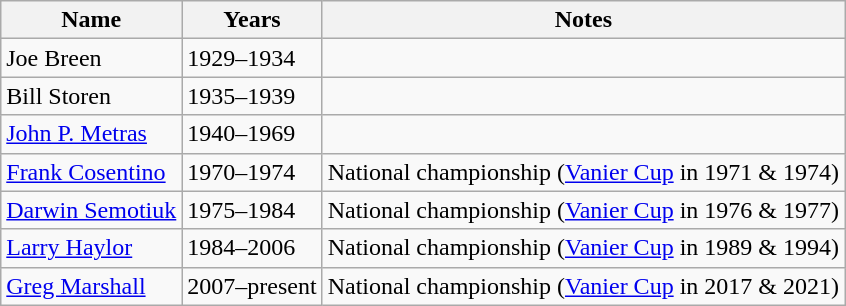<table class="wikitable">
<tr>
<th>Name</th>
<th>Years</th>
<th>Notes</th>
</tr>
<tr>
<td>Joe Breen</td>
<td>1929–1934</td>
<td></td>
</tr>
<tr>
<td>Bill Storen</td>
<td>1935–1939</td>
<td></td>
</tr>
<tr>
<td><a href='#'>John P. Metras</a></td>
<td>1940–1969</td>
<td></td>
</tr>
<tr>
<td><a href='#'>Frank Cosentino</a></td>
<td>1970–1974</td>
<td>National championship (<a href='#'>Vanier Cup</a> in 1971 & 1974)</td>
</tr>
<tr>
<td><a href='#'>Darwin Semotiuk</a></td>
<td>1975–1984</td>
<td>National championship (<a href='#'>Vanier Cup</a> in 1976 & 1977)</td>
</tr>
<tr>
<td><a href='#'>Larry Haylor</a></td>
<td>1984–2006</td>
<td>National championship (<a href='#'>Vanier Cup</a> in 1989 & 1994)</td>
</tr>
<tr>
<td><a href='#'>Greg Marshall</a></td>
<td>2007–present</td>
<td>National championship (<a href='#'>Vanier Cup</a> in 2017 & 2021)</td>
</tr>
</table>
